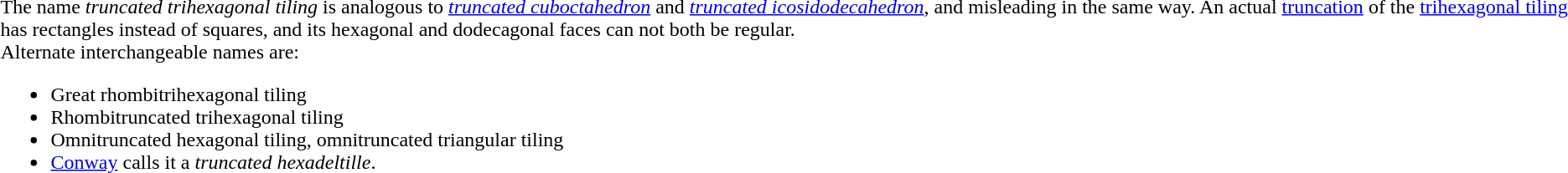<table>
<tr>
<td><br>The name <em>truncated trihexagonal tiling</em> is analogous to <em><a href='#'>truncated cuboctahedron</a></em> and <em><a href='#'>truncated icosidodecahedron</a></em>, and misleading in the same way. An actual <a href='#'>truncation</a> of the <a href='#'>trihexagonal tiling</a> has rectangles instead of squares, and its hexagonal and dodecagonal faces can not both be regular.<br>Alternate interchangeable names are:<ul><li>Great rhombitrihexagonal tiling</li><li>Rhombitruncated trihexagonal tiling</li><li>Omnitruncated hexagonal tiling, omnitruncated triangular tiling</li><li><a href='#'>Conway</a> calls it a <em>truncated hexadeltille</em>.</li></ul></td>
<td><br></td>
</tr>
</table>
